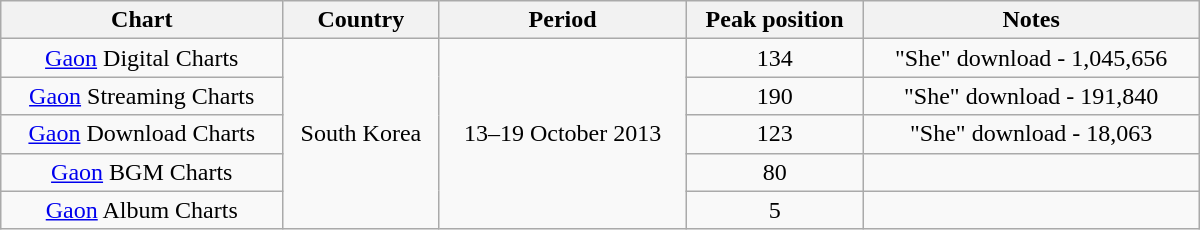<table class="wikitable" style="text-align:center; width:800px">
<tr>
<th>Chart</th>
<th>Country</th>
<th>Period</th>
<th>Peak position</th>
<th>Notes</th>
</tr>
<tr>
<td><a href='#'>Gaon</a> Digital Charts</td>
<td rowspan=5>South Korea</td>
<td rowspan=5>13–19 October 2013</td>
<td>134</td>
<td>"She" download - 1,045,656 </td>
</tr>
<tr>
<td><a href='#'>Gaon</a> Streaming Charts</td>
<td>190</td>
<td>"She" download - 191,840</td>
</tr>
<tr>
<td><a href='#'>Gaon</a> Download Charts</td>
<td>123</td>
<td>"She" download - 18,063</td>
</tr>
<tr>
<td><a href='#'>Gaon</a> BGM Charts</td>
<td>80</td>
<td></td>
</tr>
<tr>
<td><a href='#'>Gaon</a> Album Charts</td>
<td>5</td>
<td></td>
</tr>
</table>
